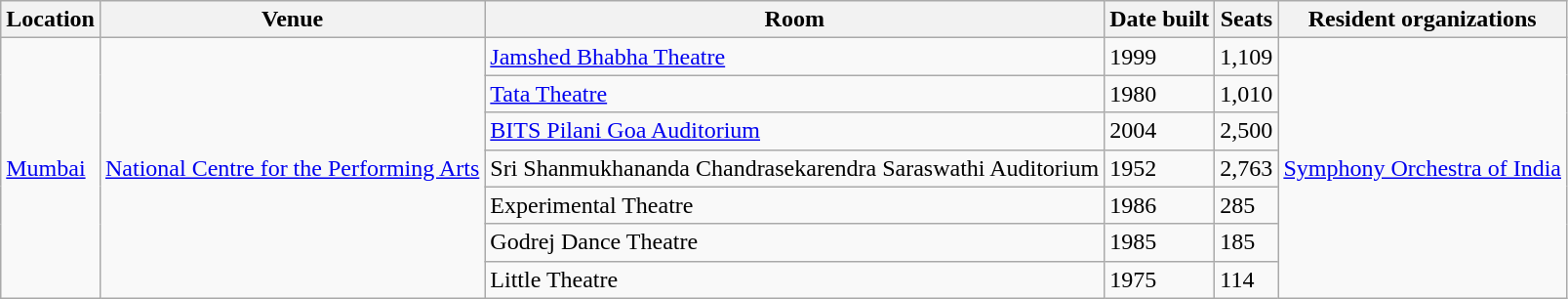<table class="wikitable">
<tr>
<th>Location</th>
<th>Venue</th>
<th>Room</th>
<th>Date built</th>
<th>Seats</th>
<th>Resident organizations</th>
</tr>
<tr>
<td rowspan=7><a href='#'>Mumbai</a></td>
<td rowspan=7><a href='#'>National Centre for the Performing Arts</a></td>
<td><a href='#'>Jamshed Bhabha Theatre</a></td>
<td>1999</td>
<td>1,109</td>
<td rowspan=7><a href='#'>Symphony Orchestra of India</a></td>
</tr>
<tr>
<td><a href='#'>Tata Theatre</a></td>
<td>1980</td>
<td>1,010</td>
</tr>
<tr>
<td><a href='#'>BITS Pilani Goa Auditorium</a></td>
<td>2004</td>
<td>2,500</td>
</tr>
<tr>
<td>Sri Shanmukhananda Chandrasekarendra Saraswathi Auditorium</td>
<td>1952</td>
<td>2,763</td>
</tr>
<tr>
<td>Experimental Theatre</td>
<td>1986</td>
<td>285</td>
</tr>
<tr>
<td>Godrej Dance Theatre</td>
<td>1985</td>
<td>185</td>
</tr>
<tr>
<td>Little Theatre</td>
<td>1975</td>
<td>114</td>
</tr>
</table>
